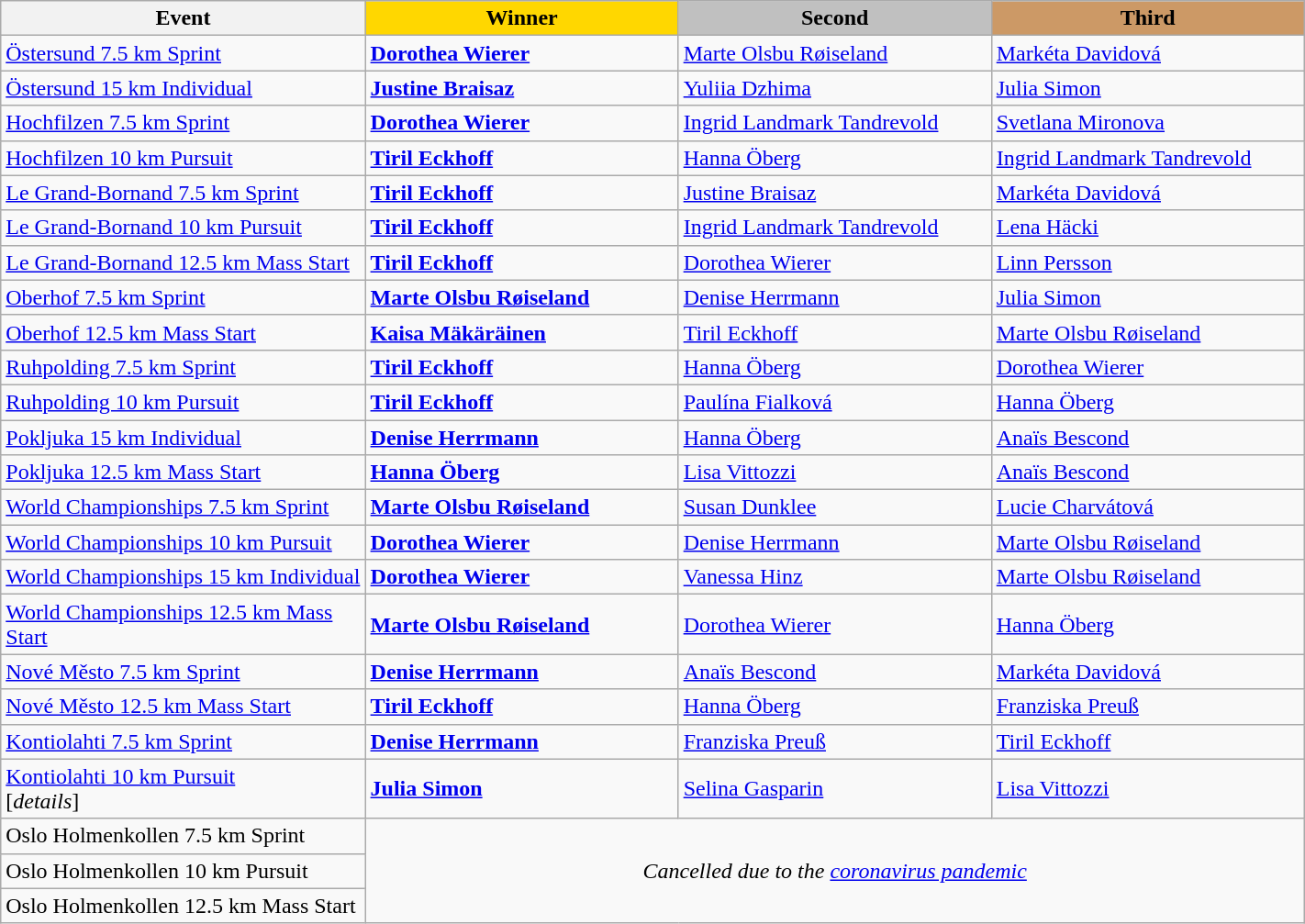<table class="wikitable" width="75%">
<tr>
<th>Event</th>
<th width="220" style="background:gold;">Winner</th>
<th width="220" style="background:silver;">Second</th>
<th width="220" style="background:#CC9966;">Third</th>
</tr>
<tr>
<td><a href='#'>Östersund 7.5 km Sprint</a><br></td>
<td><strong><a href='#'>Dorothea Wierer</a></strong><br></td>
<td><a href='#'>Marte Olsbu Røiseland</a><br></td>
<td><a href='#'>Markéta Davidová</a><br></td>
</tr>
<tr>
<td><a href='#'>Östersund 15 km Individual</a><br></td>
<td><strong><a href='#'>Justine Braisaz</a></strong><br></td>
<td><a href='#'>Yuliia Dzhima</a><br></td>
<td><a href='#'>Julia Simon</a><br></td>
</tr>
<tr>
<td><a href='#'>Hochfilzen 7.5 km Sprint</a><br></td>
<td><strong><a href='#'>Dorothea Wierer</a></strong><br></td>
<td><a href='#'>Ingrid Landmark Tandrevold</a><br></td>
<td><a href='#'>Svetlana Mironova</a><br></td>
</tr>
<tr>
<td><a href='#'>Hochfilzen 10 km Pursuit</a><br></td>
<td><strong><a href='#'>Tiril Eckhoff</a></strong><br></td>
<td><a href='#'>Hanna Öberg</a><br></td>
<td><a href='#'>Ingrid Landmark Tandrevold</a><br></td>
</tr>
<tr>
<td><a href='#'>Le Grand-Bornand 7.5 km Sprint</a><br></td>
<td><strong><a href='#'>Tiril Eckhoff</a></strong><br></td>
<td><a href='#'>Justine Braisaz</a><br></td>
<td><a href='#'>Markéta Davidová</a><br></td>
</tr>
<tr>
<td><a href='#'>Le Grand-Bornand 10 km Pursuit</a><br></td>
<td><strong><a href='#'>Tiril Eckhoff</a></strong><br></td>
<td><a href='#'>Ingrid Landmark Tandrevold</a><br></td>
<td><a href='#'>Lena Häcki</a><br></td>
</tr>
<tr>
<td><a href='#'>Le Grand-Bornand 12.5 km Mass Start</a><br></td>
<td><strong><a href='#'>Tiril Eckhoff</a></strong><br></td>
<td><a href='#'>Dorothea Wierer</a><br></td>
<td><a href='#'>Linn Persson</a><br></td>
</tr>
<tr>
<td><a href='#'>Oberhof 7.5 km Sprint</a><br></td>
<td><strong><a href='#'>Marte Olsbu Røiseland</a></strong><br></td>
<td><a href='#'>Denise Herrmann</a><br></td>
<td><a href='#'>Julia Simon</a><br></td>
</tr>
<tr>
<td><a href='#'>Oberhof 12.5 km Mass Start</a><br></td>
<td><strong><a href='#'>Kaisa Mäkäräinen</a></strong><br></td>
<td><a href='#'>Tiril Eckhoff</a><br></td>
<td><a href='#'>Marte Olsbu Røiseland</a><br></td>
</tr>
<tr>
<td><a href='#'>Ruhpolding 7.5 km Sprint</a><br></td>
<td><strong><a href='#'>Tiril Eckhoff</a></strong><br></td>
<td><a href='#'>Hanna Öberg</a><br></td>
<td><a href='#'>Dorothea Wierer</a><br></td>
</tr>
<tr>
<td><a href='#'>Ruhpolding 10 km Pursuit</a><br></td>
<td><strong><a href='#'>Tiril Eckhoff</a></strong><br></td>
<td><a href='#'>Paulína Fialková</a><br></td>
<td><a href='#'>Hanna Öberg</a><br></td>
</tr>
<tr>
<td><a href='#'>Pokljuka 15 km Individual</a><br></td>
<td><strong><a href='#'>Denise Herrmann</a></strong><br></td>
<td><a href='#'>Hanna Öberg</a><br></td>
<td><a href='#'>Anaïs Bescond</a><br></td>
</tr>
<tr>
<td><a href='#'>Pokljuka 12.5 km Mass Start</a><br></td>
<td><strong><a href='#'>Hanna Öberg</a></strong><br></td>
<td><a href='#'>Lisa Vittozzi</a><br></td>
<td><a href='#'>Anaïs Bescond</a><br></td>
</tr>
<tr>
<td><a href='#'>World Championships 7.5 km Sprint</a><br></td>
<td><strong><a href='#'>Marte Olsbu Røiseland</a></strong><br></td>
<td><a href='#'>Susan Dunklee</a><br></td>
<td><a href='#'>Lucie Charvátová</a><br></td>
</tr>
<tr>
<td><a href='#'>World Championships 10 km Pursuit</a><br></td>
<td><strong><a href='#'>Dorothea Wierer</a></strong><br></td>
<td><a href='#'>Denise Herrmann</a><br></td>
<td><a href='#'>Marte Olsbu Røiseland</a><br></td>
</tr>
<tr>
<td><a href='#'>World Championships 15 km Individual</a><br></td>
<td><strong><a href='#'>Dorothea Wierer</a></strong><br></td>
<td><a href='#'>Vanessa Hinz</a><br></td>
<td><a href='#'>Marte Olsbu Røiseland</a><br></td>
</tr>
<tr>
<td><a href='#'>World Championships 12.5 km Mass Start</a><br></td>
<td><strong><a href='#'>Marte Olsbu Røiseland</a></strong><br></td>
<td><a href='#'>Dorothea Wierer</a><br></td>
<td><a href='#'>Hanna Öberg</a><br></td>
</tr>
<tr>
<td><a href='#'>Nové Město 7.5 km Sprint</a><br></td>
<td><strong><a href='#'>Denise Herrmann</a></strong><br></td>
<td><a href='#'>Anaïs Bescond</a><br></td>
<td><a href='#'>Markéta Davidová</a><br></td>
</tr>
<tr>
<td><a href='#'>Nové Město 12.5 km Mass Start</a><br></td>
<td><strong><a href='#'>Tiril Eckhoff</a></strong><br></td>
<td><a href='#'>Hanna Öberg</a><br></td>
<td><a href='#'>Franziska Preuß</a><br></td>
</tr>
<tr>
<td><a href='#'>Kontiolahti 7.5 km Sprint</a><br></td>
<td><strong><a href='#'>Denise Herrmann</a></strong><br></td>
<td><a href='#'>Franziska Preuß</a><br></td>
<td><a href='#'>Tiril Eckhoff</a><br></td>
</tr>
<tr>
<td><a href='#'>Kontiolahti 10 km Pursuit</a><br>[<em>details</em>]</td>
<td><strong><a href='#'>Julia Simon</a></strong><br></td>
<td><a href='#'>Selina Gasparin</a><br></td>
<td><a href='#'>Lisa Vittozzi</a><br></td>
</tr>
<tr>
<td>Oslo Holmenkollen 7.5 km Sprint</td>
<td colspan="3" rowspan="3" align="middle"><em>Cancelled due to the <a href='#'>coronavirus pandemic</a></em></td>
</tr>
<tr>
<td>Oslo Holmenkollen 10 km Pursuit</td>
</tr>
<tr>
<td>Oslo Holmenkollen 12.5 km Mass Start</td>
</tr>
</table>
